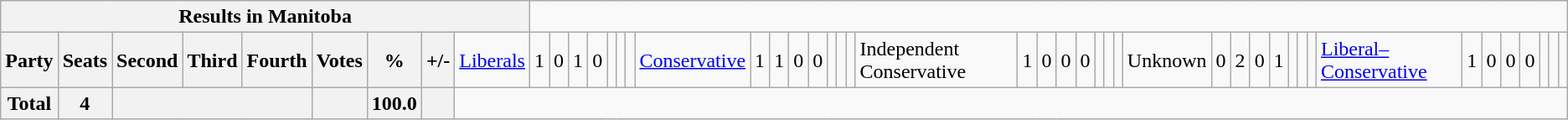<table class="wikitable">
<tr>
<th colspan=10>Results in Manitoba</th>
</tr>
<tr>
<th colspan=2>Party</th>
<th>Seats</th>
<th>Second</th>
<th>Third</th>
<th>Fourth</th>
<th>Votes</th>
<th>%</th>
<th>+/-<br></th>
<td><a href='#'>Liberals</a></td>
<td align="right">1</td>
<td align="right">0</td>
<td align="right">1</td>
<td align="right">0</td>
<td align="right"></td>
<td align="right"></td>
<td align="right"><br></td>
<td><a href='#'>Conservative</a></td>
<td align="right">1</td>
<td align="right">1</td>
<td align="right">0</td>
<td align="right">0</td>
<td align="right"></td>
<td align="right"></td>
<td align="right"><br></td>
<td>Independent Conservative</td>
<td align="right">1</td>
<td align="right">0</td>
<td align="right">0</td>
<td align="right">0</td>
<td align="right"></td>
<td align="right"></td>
<td align="right"><br></td>
<td>Unknown</td>
<td align="right">0</td>
<td align="right">2</td>
<td align="right">0</td>
<td align="right">1</td>
<td align="right"></td>
<td align="right"></td>
<td align="right"><br></td>
<td><a href='#'>Liberal–Conservative</a></td>
<td align="right">1</td>
<td align="right">0</td>
<td align="right">0</td>
<td align="right">0</td>
<td align="right"></td>
<td align="right"></td>
<td align="right"></td>
</tr>
<tr>
<th colspan="2">Total</th>
<th>4</th>
<th colspan="3"></th>
<th></th>
<th>100.0</th>
<th></th>
</tr>
</table>
